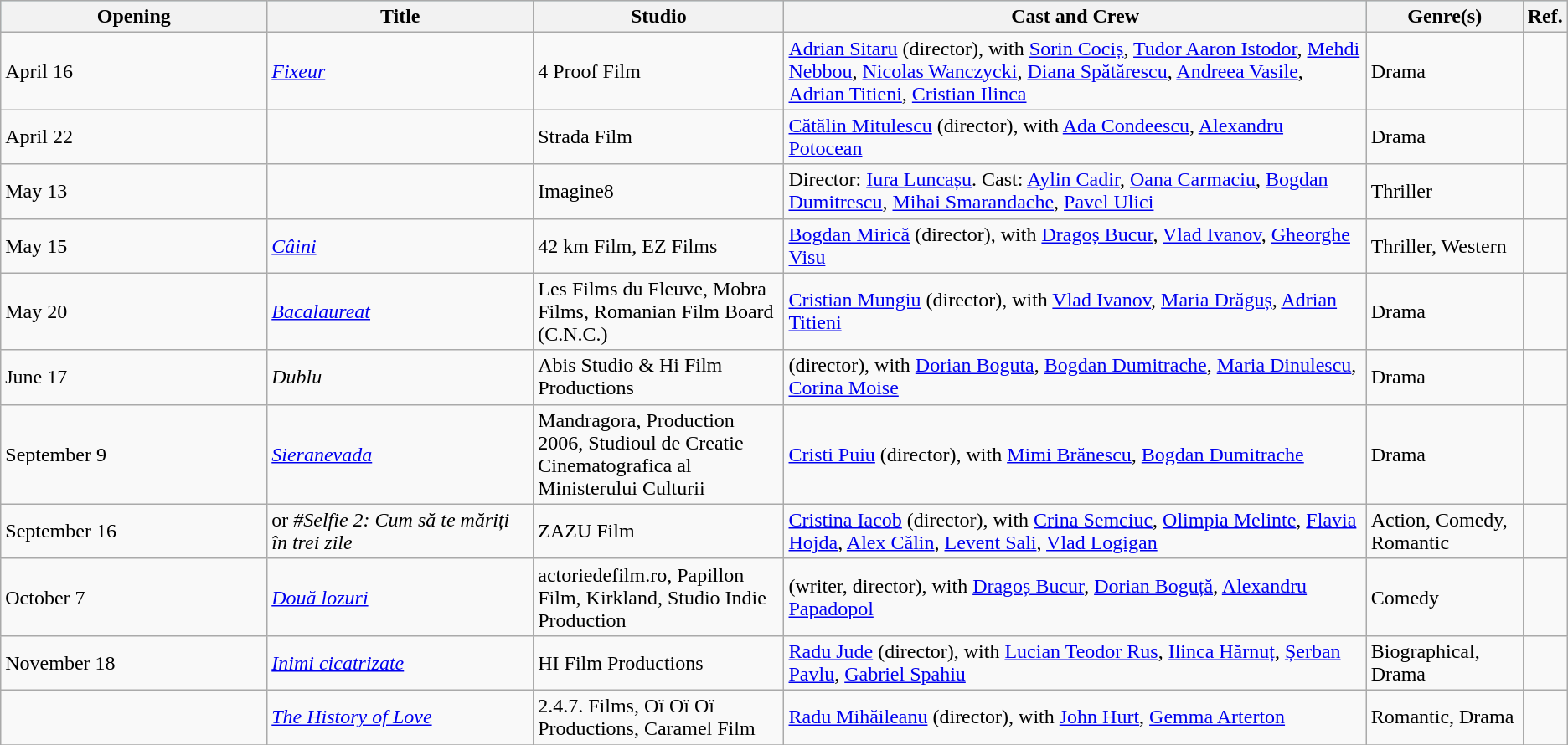<table class="wikitable">
<tr style="background:#b0e0e6; text-align:center;">
<th style="width:17%;">Opening</th>
<th style="width:17%;">Title</th>
<th style="width:16%;">Studio</th>
<th>Cast and Crew</th>
<th style="width:10%;">Genre(s)</th>
<th>Ref.</th>
</tr>
<tr>
<td>April 16</td>
<td><em><a href='#'>Fixeur</a></em></td>
<td>4 Proof Film</td>
<td><a href='#'>Adrian Sitaru</a>  (director), with <a href='#'>Sorin Cociș</a>, <a href='#'>Tudor Aaron Istodor</a>, <a href='#'>Mehdi Nebbou</a>, <a href='#'>Nicolas Wanczycki</a>, <a href='#'>Diana Spătărescu</a>, <a href='#'>Andreea Vasile</a>, <a href='#'>Adrian Titieni</a>, <a href='#'>Cristian Ilinca</a></td>
<td>Drama</td>
<td>  </td>
</tr>
<tr>
<td>April 22</td>
<td><em></em></td>
<td>Strada Film</td>
<td><a href='#'>Cătălin Mitulescu</a>  (director), with <a href='#'>Ada Condeescu</a>, <a href='#'>Alexandru Potocean</a></td>
<td>Drama</td>
<td>  </td>
</tr>
<tr>
<td>May 13</td>
<td><em></em></td>
<td>Imagine8</td>
<td>Director: <a href='#'>Iura Luncașu</a>. Cast: <a href='#'>Aylin Cadir</a>, <a href='#'>Oana Carmaciu</a>, <a href='#'>Bogdan Dumitrescu</a>, <a href='#'>Mihai Smarandache</a>, <a href='#'>Pavel Ulici</a></td>
<td>Thriller</td>
<td> </td>
</tr>
<tr>
<td>May 15</td>
<td><a href='#'><em>Câini</em></a></td>
<td>42 km Film, EZ Films</td>
<td><a href='#'>Bogdan Mirică</a> (director), with <a href='#'>Dragoș Bucur</a>, <a href='#'>Vlad Ivanov</a>, <a href='#'>Gheorghe Visu</a></td>
<td>Thriller, Western</td>
<td> </td>
</tr>
<tr>
<td>May 20</td>
<td><a href='#'><em>Bacalaureat</em></a></td>
<td>Les Films du Fleuve, Mobra Films, Romanian Film Board (C.N.C.)</td>
<td><a href='#'>Cristian Mungiu</a> (director), with <a href='#'>Vlad Ivanov</a>, <a href='#'>Maria Drăguș</a>, <a href='#'>Adrian Titieni</a></td>
<td>Drama</td>
<td>  </td>
</tr>
<tr>
<td>June 17</td>
<td><em>Dublu</em></td>
<td>Abis Studio & Hi Film Productions</td>
<td> (director), with <a href='#'>Dorian Boguta</a>, <a href='#'>Bogdan Dumitrache</a>, <a href='#'>Maria Dinulescu</a>, <a href='#'>Corina Moise</a></td>
<td>Drama</td>
<td> </td>
</tr>
<tr>
<td>September  9</td>
<td><em><a href='#'>Sieranevada</a></em></td>
<td>Mandragora, Production 2006, Studioul de Creatie Cinematografica al Ministerului Culturii</td>
<td><a href='#'>Cristi Puiu</a> (director), with <a href='#'>Mimi Brănescu</a>, <a href='#'>Bogdan Dumitrache</a></td>
<td>Drama</td>
<td></td>
</tr>
<tr>
<td>September  16</td>
<td><em></em> or <em>#Selfie 2: Cum să te măriți în trei zile</em></td>
<td>ZAZU Film</td>
<td><a href='#'>Cristina Iacob</a> (director), with <a href='#'>Crina Semciuc</a>, <a href='#'>Olimpia Melinte</a>, <a href='#'>Flavia Hojda</a>, <a href='#'>Alex Călin</a>, <a href='#'>Levent Sali</a>, <a href='#'>Vlad Logigan</a></td>
<td>Action, Comedy,   Romantic</td>
<td> </td>
</tr>
<tr>
<td>October 7</td>
<td><a href='#'><em>Două lozuri</em></a></td>
<td>actoriedefilm.ro, Papillon Film, Kirkland, Studio Indie Production</td>
<td> (writer, director), with <a href='#'>Dragoș Bucur</a>, <a href='#'>Dorian Boguță</a>, <a href='#'>Alexandru Papadopol</a></td>
<td>Comedy</td>
<td>  </td>
</tr>
<tr>
<td>November 18</td>
<td><em><a href='#'>Inimi cicatrizate</a></em></td>
<td>HI Film Productions</td>
<td><a href='#'>Radu Jude</a> (director), with <a href='#'>Lucian Teodor Rus</a>, <a href='#'>Ilinca Hărnuț</a>, <a href='#'>Șerban Pavlu</a>, <a href='#'>Gabriel Spahiu</a></td>
<td>Biographical, Drama</td>
<td>   </td>
</tr>
<tr>
<td></td>
<td><em><a href='#'>The History of Love</a></em></td>
<td>2.4.7. Films, Oï Oï Oï Productions, Caramel Film</td>
<td><a href='#'>Radu Mihăileanu</a> (director), with <a href='#'>John Hurt</a>, <a href='#'>Gemma Arterton</a></td>
<td>Romantic, Drama</td>
<td>  </td>
</tr>
<tr>
</tr>
</table>
